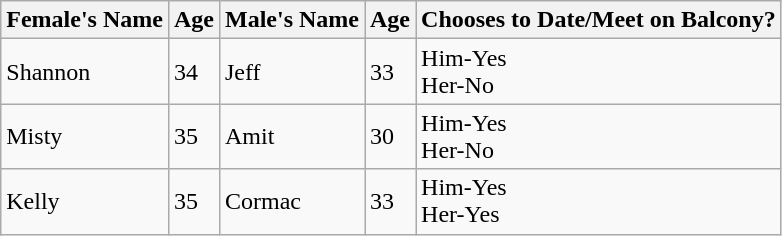<table class="wikitable">
<tr>
<th>Female's Name</th>
<th>Age</th>
<th>Male's Name</th>
<th>Age</th>
<th>Chooses to Date/Meet on Balcony?</th>
</tr>
<tr>
<td>Shannon</td>
<td>34</td>
<td>Jeff</td>
<td>33</td>
<td>Him-Yes<br>Her-No</td>
</tr>
<tr>
<td>Misty</td>
<td>35</td>
<td>Amit</td>
<td>30</td>
<td>Him-Yes<br>Her-No</td>
</tr>
<tr>
<td>Kelly</td>
<td>35</td>
<td>Cormac</td>
<td>33</td>
<td>Him-Yes<br>Her-Yes</td>
</tr>
</table>
